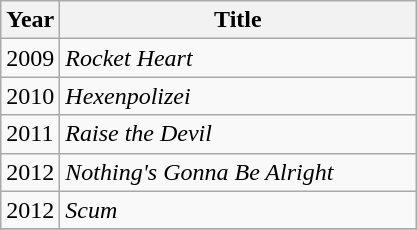<table class="wikitable">
<tr>
<th align="center">Year</th>
<th align="center" width="230">Title</th>
</tr>
<tr>
<td>2009</td>
<td><em>Rocket Heart</em></td>
</tr>
<tr>
<td>2010</td>
<td><em>Hexenpolizei</em></td>
</tr>
<tr>
<td>2011</td>
<td><em>Raise the Devil</em></td>
</tr>
<tr>
<td>2012</td>
<td><em>Nothing's Gonna Be Alright</em></td>
</tr>
<tr>
<td>2012</td>
<td><em>Scum</em></td>
</tr>
<tr>
</tr>
</table>
